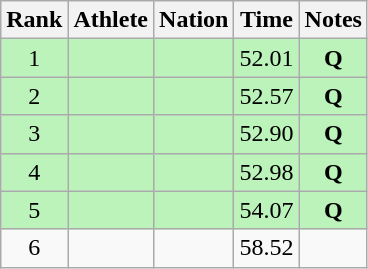<table class="wikitable sortable" style="text-align:center">
<tr>
<th>Rank</th>
<th>Athlete</th>
<th>Nation</th>
<th>Time</th>
<th>Notes</th>
</tr>
<tr bgcolor=#bbf3bb>
<td>1</td>
<td align=left></td>
<td align=left></td>
<td>52.01</td>
<td><strong>Q</strong></td>
</tr>
<tr bgcolor=#bbf3bb>
<td>2</td>
<td align=left></td>
<td align=left></td>
<td>52.57</td>
<td><strong>Q</strong></td>
</tr>
<tr bgcolor=#bbf3bb>
<td>3</td>
<td align=left></td>
<td align=left></td>
<td>52.90</td>
<td><strong>Q</strong></td>
</tr>
<tr bgcolor=#bbf3bb>
<td>4</td>
<td align=left></td>
<td align=left></td>
<td>52.98</td>
<td><strong>Q</strong></td>
</tr>
<tr bgcolor=#bbf3bb>
<td>5</td>
<td align=left></td>
<td align=left></td>
<td>54.07</td>
<td><strong>Q</strong></td>
</tr>
<tr>
<td>6</td>
<td align=left></td>
<td align=left></td>
<td>58.52</td>
<td></td>
</tr>
</table>
